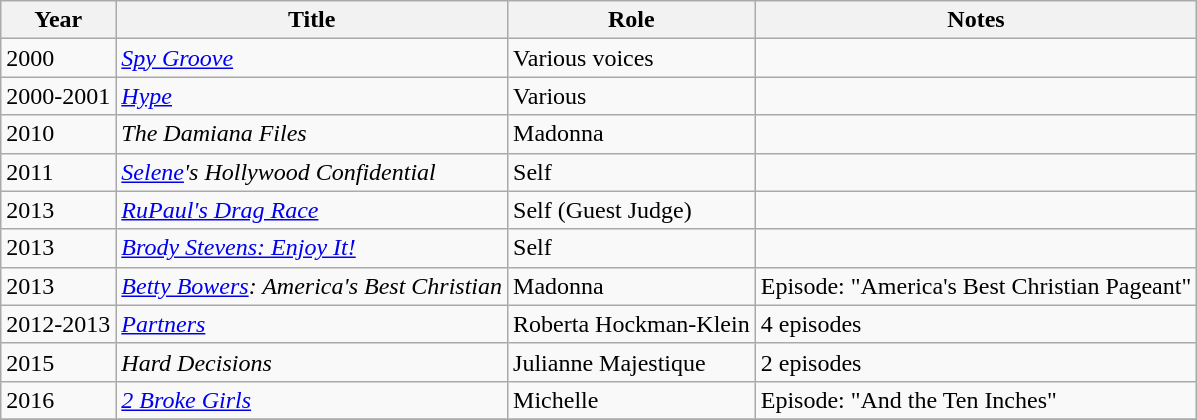<table class="wikitable sortable">
<tr>
<th>Year</th>
<th>Title</th>
<th>Role</th>
<th class="unsortable">Notes</th>
</tr>
<tr>
<td>2000</td>
<td><em><a href='#'>Spy Groove</a></em></td>
<td>Various voices</td>
<td></td>
</tr>
<tr>
<td>2000-2001</td>
<td><em><a href='#'>Hype</a></em></td>
<td>Various</td>
<td></td>
</tr>
<tr>
<td>2010</td>
<td><em>The Damiana Files</em></td>
<td>Madonna</td>
<td></td>
</tr>
<tr>
<td>2011</td>
<td><em><a href='#'>Selene</a>'s Hollywood Confidential</em></td>
<td>Self</td>
<td></td>
</tr>
<tr>
<td>2013</td>
<td><em><a href='#'>RuPaul's Drag Race</a></em></td>
<td>Self (Guest Judge)</td>
<td></td>
</tr>
<tr>
<td>2013</td>
<td><em><a href='#'>Brody Stevens: Enjoy It!</a></em></td>
<td>Self</td>
<td></td>
</tr>
<tr>
<td>2013</td>
<td><em><a href='#'>Betty Bowers</a>: America's Best Christian</em></td>
<td>Madonna</td>
<td>Episode: "America's Best Christian Pageant"</td>
</tr>
<tr>
<td>2012-2013</td>
<td><em><a href='#'>Partners</a></em></td>
<td>Roberta Hockman-Klein</td>
<td>4 episodes</td>
</tr>
<tr>
<td>2015</td>
<td><em>Hard Decisions</em></td>
<td>Julianne Majestique</td>
<td>2 episodes</td>
</tr>
<tr>
<td>2016</td>
<td><em><a href='#'>2 Broke Girls</a></em></td>
<td>Michelle</td>
<td>Episode: "And the Ten Inches"</td>
</tr>
<tr>
</tr>
</table>
